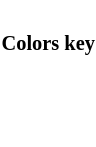<table class="floatright" style="border:none; font-size: 85%">
<tr>
</tr>
<tr>
<td bgcolor=white colspan=3><br>











</td>
</tr>
<tr>
<td colspan=3 bgcolor=#FFFFFFFF><strong>Colors key</strong></td>
</tr>
<tr>
<td bgcolor=#FFFFFFFF><br></td>
<td bgcolor=#FFFFFFFF><br></td>
<td bgcolor=#FFFFFFFF><br></td>
</tr>
<tr>
<td bgcolor=#FFFFFFFF><br></td>
<td bgcolor=#FFFFFFFF><br></td>
<td bgcolor=#FFFFFFFF><br></td>
</tr>
<tr>
<td bgcolor=#FFFFFFFF><br></td>
<td bgcolor=#FFFFFFFF><br></td>
</tr>
</table>
